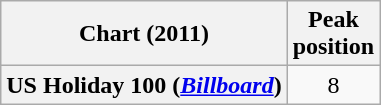<table class="wikitable plainrowheaders">
<tr>
<th scope="col">Chart (2011)</th>
<th scope="col">Peak<br>position</th>
</tr>
<tr>
<th scope="row">US Holiday 100 (<a href='#'><em>Billboard</em></a>)</th>
<td style="text-align:center;">8</td>
</tr>
</table>
